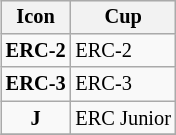<table align="right" class="wikitable" style="font-size: 85%;">
<tr>
<th>Icon</th>
<th>Cup</th>
</tr>
<tr>
<td align="center"><strong><span>ERC-2</span></strong></td>
<td>ERC-2</td>
</tr>
<tr>
<td align="center"><strong><span>ERC-3</span></strong></td>
<td>ERC-3</td>
</tr>
<tr>
<td align="center"><strong><span>J</span></strong></td>
<td>ERC Junior</td>
</tr>
<tr>
</tr>
</table>
